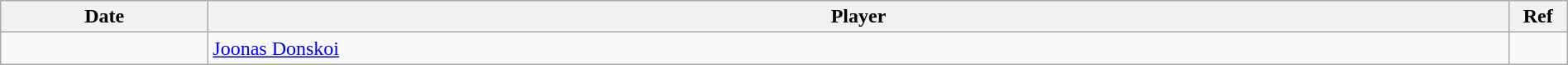<table class="wikitable" width=100%>
<tr>
<th style="width: 10em;">Date</th>
<th>Player</th>
<th style="width: 2.5em;">Ref</th>
</tr>
<tr>
<td></td>
<td><a href='#'>Joonas Donskoi</a></td>
<td></td>
</tr>
</table>
